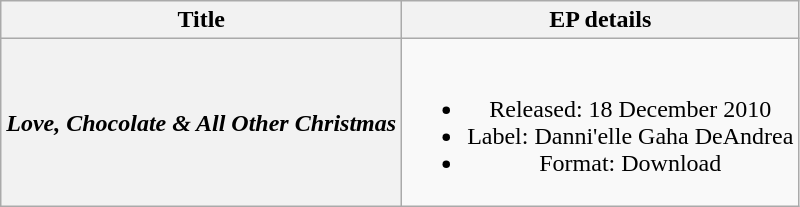<table class="wikitable plainrowheaders" style="text-align:center;" border="1">
<tr>
<th>Title</th>
<th>EP details</th>
</tr>
<tr>
<th scope="row"><em>Love, Chocolate & All Other Christmas</em></th>
<td><br><ul><li>Released: 18 December 2010</li><li>Label: Danni'elle Gaha DeAndrea</li><li>Format: Download</li></ul></td>
</tr>
</table>
